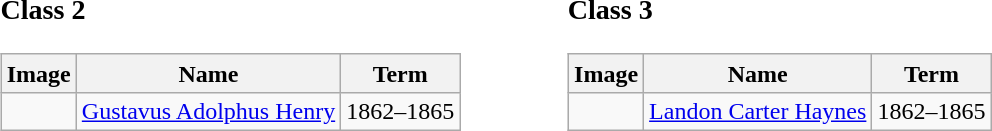<table width=60% |>
<tr>
<td width=30% valign=top><br><h3>Class 2</h3><table class="wikitable sortable">
<tr>
<th>Image</th>
<th>Name</th>
<th>Term</th>
</tr>
<tr>
<td></td>
<td><a href='#'>Gustavus Adolphus Henry</a></td>
<td>1862–1865</td>
</tr>
</table>
</td>
<td width=30% valign=top><br><h3>Class 3</h3><table class="wikitable sortable">
<tr>
<th>Image</th>
<th>Name</th>
<th>Term</th>
</tr>
<tr>
<td></td>
<td><a href='#'>Landon Carter Haynes</a></td>
<td>1862–1865</td>
</tr>
</table>
</td>
</tr>
</table>
